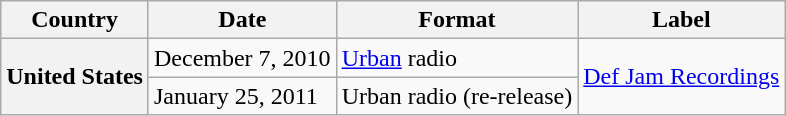<table class="wikitable plainrowheaders">
<tr>
<th scope="col">Country</th>
<th scope="col">Date</th>
<th scope="col">Format</th>
<th scope="col">Label</th>
</tr>
<tr>
<th scope="row" rowspan="2">United States</th>
<td>December 7, 2010</td>
<td><a href='#'>Urban</a> radio</td>
<td rowspan="2"><a href='#'>Def Jam Recordings</a></td>
</tr>
<tr>
<td>January 25, 2011</td>
<td>Urban radio (re-release)</td>
</tr>
</table>
